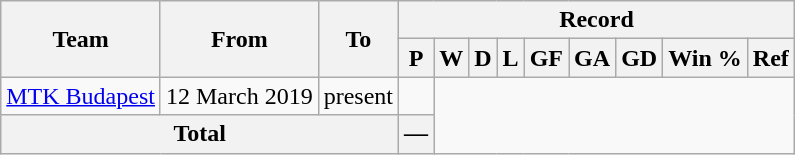<table class="wikitable" style="text-align: center">
<tr>
<th rowspan="2">Team</th>
<th rowspan="2">From</th>
<th rowspan="2">To</th>
<th colspan="9">Record</th>
</tr>
<tr>
<th>P</th>
<th>W</th>
<th>D</th>
<th>L</th>
<th>GF</th>
<th>GA</th>
<th>GD</th>
<th>Win %</th>
<th>Ref</th>
</tr>
<tr>
<td><a href='#'>MTK Budapest</a></td>
<td>12 March 2019</td>
<td>present<br></td>
<td></td>
</tr>
<tr>
<th colspan="3">Total<br></th>
<th>—</th>
</tr>
</table>
